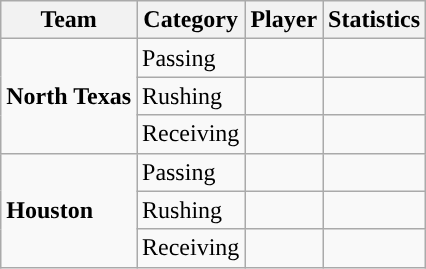<table class="wikitable" style="float: left;">
<tr>
<th>Team</th>
<th>Category</th>
<th>Player</th>
<th>Statistics</th>
</tr>
<tr>
<td rowspan=3><strong>North Texas</strong></td>
<td>Passing</td>
<td></td>
<td></td>
</tr>
<tr>
<td>Rushing</td>
<td></td>
<td></td>
</tr>
<tr>
<td>Receiving</td>
<td></td>
<td></td>
</tr>
<tr>
<td rowspan=3><strong>Houston</strong></td>
<td>Passing</td>
<td></td>
<td></td>
</tr>
<tr>
<td>Rushing</td>
<td></td>
<td></td>
</tr>
<tr>
<td>Receiving</td>
<td></td>
<td></td>
</tr>
</table>
